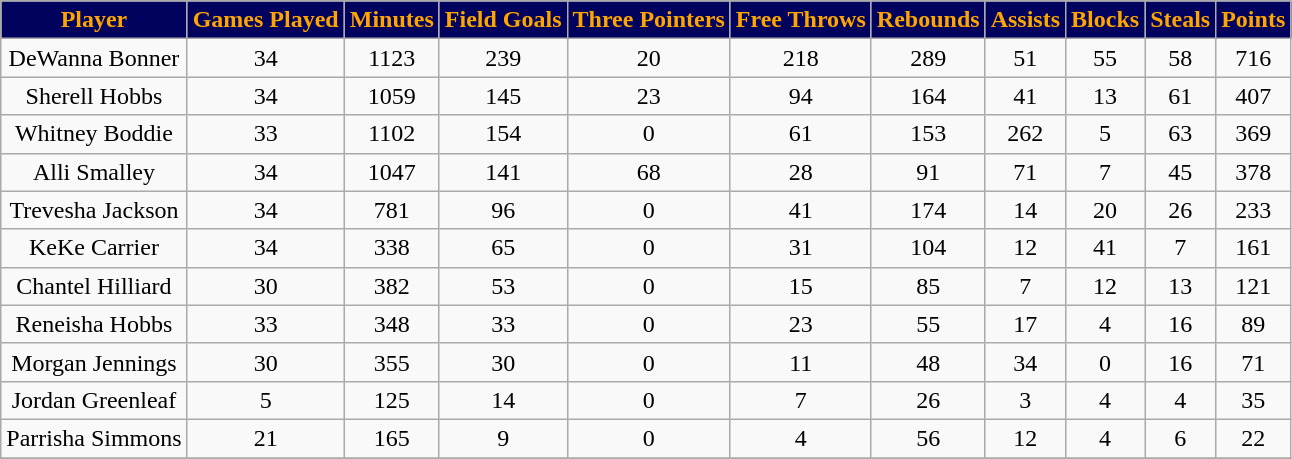<table class="wikitable" style="text-align:center">
<tr>
<th style="background:#01025E;color:orange;">Player</th>
<th style="background:#01025E;color:orange;">Games Played</th>
<th style="background:#01025E;color:orange;">Minutes</th>
<th style="background:#01025E;color:orange;">Field Goals</th>
<th style="background:#01025E;color:orange;">Three Pointers</th>
<th style="background:#01025E;color:orange;">Free Throws</th>
<th style="background:#01025E;color:orange;">Rebounds</th>
<th style="background:#01025E;color:orange;">Assists</th>
<th style="background:#01025E;color:orange;">Blocks</th>
<th style="background:#01025E;color:orange;">Steals</th>
<th style="background:#01025E;color:orange;">Points</th>
</tr>
<tr>
<td>DeWanna Bonner</td>
<td>34</td>
<td>1123</td>
<td>239</td>
<td>20</td>
<td>218</td>
<td>289</td>
<td>51</td>
<td>55</td>
<td>58</td>
<td>716</td>
</tr>
<tr>
<td>Sherell Hobbs</td>
<td>34</td>
<td>1059</td>
<td>145</td>
<td>23</td>
<td>94</td>
<td>164</td>
<td>41</td>
<td>13</td>
<td>61</td>
<td>407</td>
</tr>
<tr>
<td>Whitney Boddie</td>
<td>33</td>
<td>1102</td>
<td>154</td>
<td>0</td>
<td>61</td>
<td>153</td>
<td>262</td>
<td>5</td>
<td>63</td>
<td>369</td>
</tr>
<tr>
<td>Alli Smalley</td>
<td>34</td>
<td>1047</td>
<td>141</td>
<td>68</td>
<td>28</td>
<td>91</td>
<td>71</td>
<td>7</td>
<td>45</td>
<td>378</td>
</tr>
<tr>
<td>Trevesha Jackson</td>
<td>34</td>
<td>781</td>
<td>96</td>
<td>0</td>
<td>41</td>
<td>174</td>
<td>14</td>
<td>20</td>
<td>26</td>
<td>233</td>
</tr>
<tr>
<td>KeKe Carrier</td>
<td>34</td>
<td>338</td>
<td>65</td>
<td>0</td>
<td>31</td>
<td>104</td>
<td>12</td>
<td>41</td>
<td>7</td>
<td>161</td>
</tr>
<tr>
<td>Chantel Hilliard</td>
<td>30</td>
<td>382</td>
<td>53</td>
<td>0</td>
<td>15</td>
<td>85</td>
<td>7</td>
<td>12</td>
<td>13</td>
<td>121</td>
</tr>
<tr>
<td>Reneisha Hobbs</td>
<td>33</td>
<td>348</td>
<td>33</td>
<td>0</td>
<td>23</td>
<td>55</td>
<td>17</td>
<td>4</td>
<td>16</td>
<td>89</td>
</tr>
<tr>
<td>Morgan Jennings</td>
<td>30</td>
<td>355</td>
<td>30</td>
<td>0</td>
<td>11</td>
<td>48</td>
<td>34</td>
<td>0</td>
<td>16</td>
<td>71</td>
</tr>
<tr>
<td>Jordan Greenleaf</td>
<td>5</td>
<td>125</td>
<td>14</td>
<td>0</td>
<td>7</td>
<td>26</td>
<td>3</td>
<td>4</td>
<td>4</td>
<td>35</td>
</tr>
<tr>
<td>Parrisha Simmons</td>
<td>21</td>
<td>165</td>
<td>9</td>
<td>0</td>
<td>4</td>
<td>56</td>
<td>12</td>
<td>4</td>
<td>6</td>
<td>22</td>
</tr>
<tr>
</tr>
</table>
